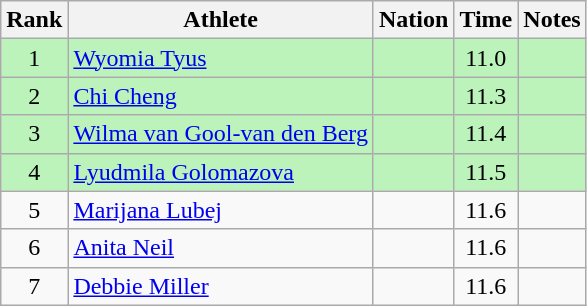<table class="wikitable sortable" style="text-align:center">
<tr>
<th>Rank</th>
<th>Athlete</th>
<th>Nation</th>
<th>Time</th>
<th>Notes</th>
</tr>
<tr bgcolor=bbf3bb>
<td>1</td>
<td align=left><a href='#'>Wyomia Tyus</a></td>
<td align=left></td>
<td>11.0</td>
<td></td>
</tr>
<tr bgcolor=bbf3bb>
<td>2</td>
<td align=left><a href='#'>Chi Cheng</a></td>
<td align=left></td>
<td>11.3</td>
<td></td>
</tr>
<tr bgcolor=bbf3bb>
<td>3</td>
<td align=left><a href='#'>Wilma van Gool-van den Berg</a></td>
<td align=left></td>
<td>11.4</td>
<td></td>
</tr>
<tr bgcolor=bbf3bb>
<td>4</td>
<td align=left><a href='#'>Lyudmila Golomazova</a></td>
<td align=left></td>
<td>11.5</td>
<td></td>
</tr>
<tr>
<td>5</td>
<td align=left><a href='#'>Marijana Lubej</a></td>
<td align=left></td>
<td>11.6</td>
<td></td>
</tr>
<tr>
<td>6</td>
<td align=left><a href='#'>Anita Neil</a></td>
<td align=left></td>
<td>11.6</td>
<td></td>
</tr>
<tr>
<td>7</td>
<td align=left><a href='#'>Debbie Miller</a></td>
<td align=left></td>
<td>11.6</td>
<td></td>
</tr>
</table>
